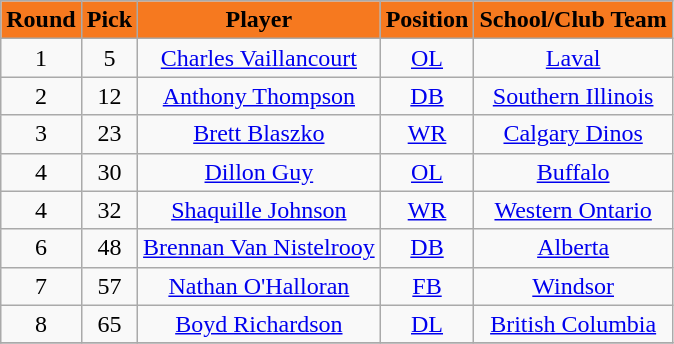<table class="wikitable sortable">
<tr>
<th style="background:#F6791F;color:black;">Round</th>
<th style="background:#F6791F;color:black;">Pick</th>
<th style="background:#F6791F;color:black;">Player</th>
<th style="background:#F6791F;color:black;">Position</th>
<th style="background:#F6791F;color:black;">School/Club Team</th>
</tr>
<tr align="center">
<td align=center>1</td>
<td>5</td>
<td><a href='#'>Charles Vaillancourt</a></td>
<td><a href='#'>OL</a></td>
<td><a href='#'>Laval</a></td>
</tr>
<tr align="center">
<td align=center>2</td>
<td>12</td>
<td><a href='#'>Anthony Thompson</a></td>
<td><a href='#'>DB</a></td>
<td><a href='#'>Southern Illinois</a></td>
</tr>
<tr align="center">
<td align=center>3</td>
<td>23</td>
<td><a href='#'>Brett Blaszko</a></td>
<td><a href='#'>WR</a></td>
<td><a href='#'>Calgary Dinos</a></td>
</tr>
<tr align="center">
<td align=center>4</td>
<td>30</td>
<td><a href='#'>Dillon Guy</a></td>
<td><a href='#'>OL</a></td>
<td><a href='#'>Buffalo</a></td>
</tr>
<tr align="center">
<td align=center>4</td>
<td>32</td>
<td><a href='#'>Shaquille Johnson</a></td>
<td><a href='#'>WR</a></td>
<td><a href='#'>Western Ontario</a></td>
</tr>
<tr align="center">
<td align=center>6</td>
<td>48</td>
<td><a href='#'>Brennan Van Nistelrooy</a></td>
<td><a href='#'>DB</a></td>
<td><a href='#'>Alberta</a></td>
</tr>
<tr align="center">
<td align=center>7</td>
<td>57</td>
<td><a href='#'>Nathan O'Halloran</a></td>
<td><a href='#'>FB</a></td>
<td><a href='#'>Windsor</a></td>
</tr>
<tr align="center">
<td align=center>8</td>
<td>65</td>
<td><a href='#'>Boyd Richardson</a></td>
<td><a href='#'>DL</a></td>
<td><a href='#'>British Columbia</a></td>
</tr>
<tr>
</tr>
</table>
